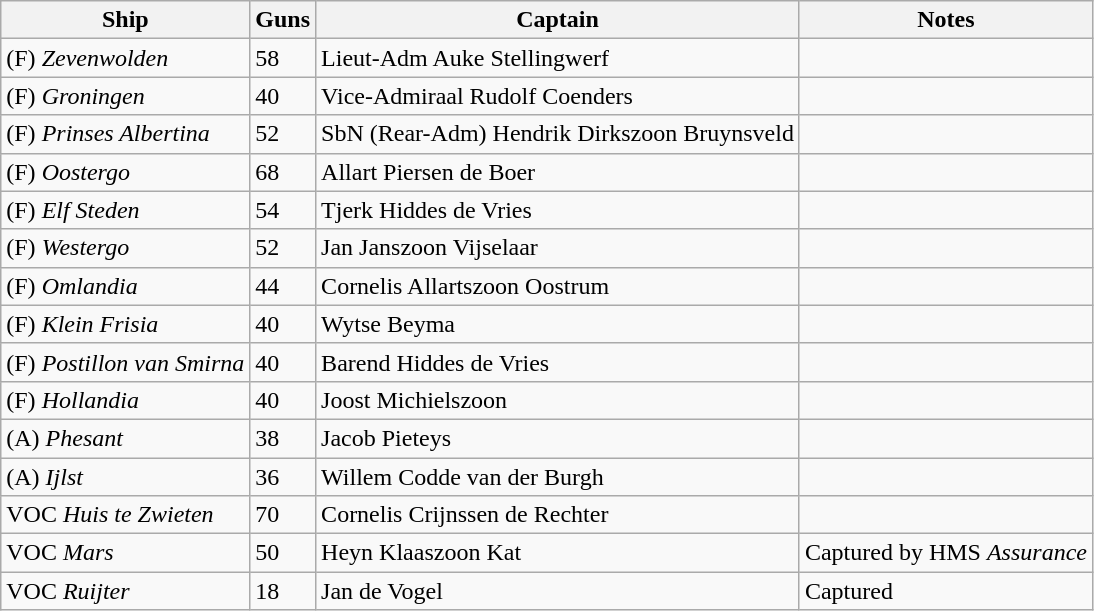<table class="wikitable">
<tr>
<th>Ship</th>
<th>Guns</th>
<th>Captain</th>
<th>Notes</th>
</tr>
<tr>
<td>(F) <em>Zevenwolden</em></td>
<td>58</td>
<td>Lieut-Adm Auke Stellingwerf</td>
<td></td>
</tr>
<tr>
<td>(F) <em>Groningen</em></td>
<td>40</td>
<td>Vice-Admiraal Rudolf Coenders</td>
<td></td>
</tr>
<tr>
<td>(F) <em>Prinses Albertina</em></td>
<td>52</td>
<td>SbN (Rear-Adm) Hendrik Dirkszoon Bruynsveld</td>
<td></td>
</tr>
<tr>
<td>(F) <em>Oostergo</em></td>
<td>68</td>
<td>Allart Piersen de Boer</td>
<td></td>
</tr>
<tr>
<td>(F) <em>Elf Steden</em></td>
<td>54</td>
<td>Tjerk Hiddes de Vries</td>
<td></td>
</tr>
<tr>
<td>(F) <em>Westergo</em></td>
<td>52</td>
<td>Jan Janszoon Vijselaar</td>
<td></td>
</tr>
<tr>
<td>(F) <em>Omlandia</em></td>
<td>44</td>
<td>Cornelis Allartszoon Oostrum</td>
<td></td>
</tr>
<tr>
<td>(F) <em>Klein Frisia</em></td>
<td>40</td>
<td>Wytse Beyma</td>
<td></td>
</tr>
<tr>
<td>(F) <em>Postillon van Smirna</em></td>
<td>40</td>
<td>Barend Hiddes de Vries</td>
<td></td>
</tr>
<tr>
<td>(F) <em>Hollandia</em></td>
<td>40</td>
<td>Joost Michielszoon</td>
<td></td>
</tr>
<tr>
<td>(A) <em>Phesant</em></td>
<td>38</td>
<td>Jacob Pieteys</td>
<td></td>
</tr>
<tr>
<td>(A) <em>Ijlst</em></td>
<td>36</td>
<td>Willem Codde van der Burgh</td>
<td></td>
</tr>
<tr>
<td>VOC <em>Huis te Zwieten</em></td>
<td>70</td>
<td>Cornelis Crijnssen de Rechter</td>
<td></td>
</tr>
<tr>
<td>VOC <em>Mars</em></td>
<td>50</td>
<td>Heyn Klaaszoon Kat</td>
<td>Captured by HMS <em>Assurance</em></td>
</tr>
<tr>
<td>VOC <em>Ruijter</em> </td>
<td>18</td>
<td>Jan de Vogel</td>
<td>Captured </td>
</tr>
</table>
